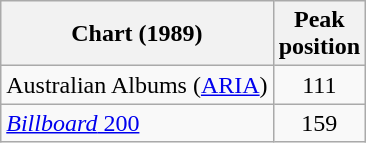<table class="wikitable">
<tr>
<th align="left">Chart (1989)</th>
<th align="center">Peak<br>position</th>
</tr>
<tr>
<td align="left">Australian Albums (<a href='#'>ARIA</a>)</td>
<td align="center">111</td>
</tr>
<tr>
<td align="left"><a href='#'><em>Billboard</em> 200</a></td>
<td align="center">159</td>
</tr>
</table>
